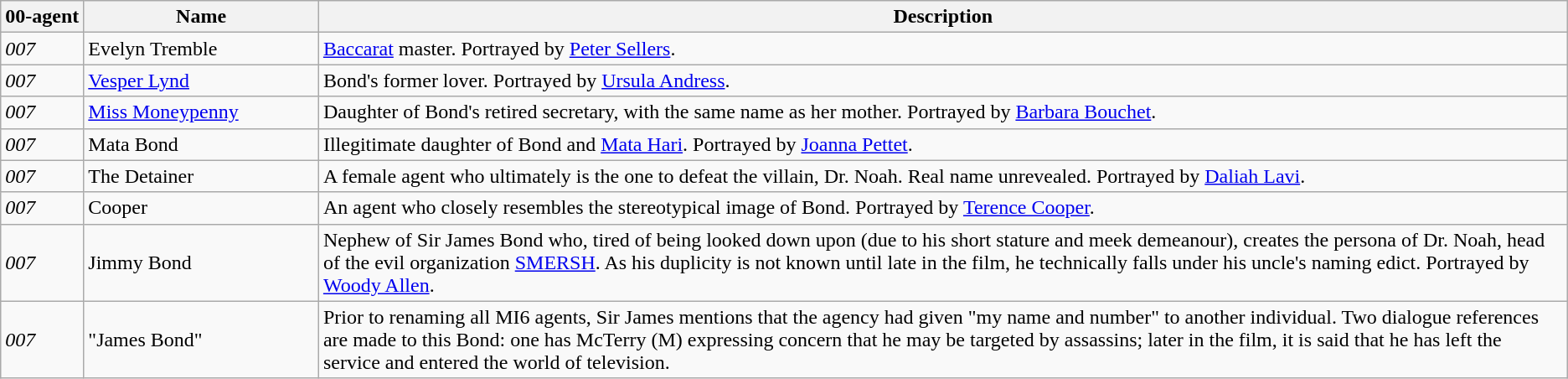<table class="wikitable">
<tr>
<th style="white-space:nowrap;">00-agent</th>
<th style="width:15%;">Name</th>
<th>Description</th>
</tr>
<tr>
<td><em>007</em></td>
<td>Evelyn Tremble</td>
<td><a href='#'>Baccarat</a> master. Portrayed by <a href='#'>Peter Sellers</a>.</td>
</tr>
<tr>
<td><em>007</em></td>
<td><a href='#'>Vesper Lynd</a></td>
<td>Bond's former lover. Portrayed by <a href='#'>Ursula Andress</a>.</td>
</tr>
<tr>
<td><em>007</em></td>
<td><a href='#'>Miss Moneypenny</a></td>
<td>Daughter of Bond's retired secretary, with the same name as her mother. Portrayed by <a href='#'>Barbara Bouchet</a>.</td>
</tr>
<tr>
<td><em>007</em></td>
<td>Mata Bond</td>
<td>Illegitimate daughter of Bond and <a href='#'>Mata Hari</a>. Portrayed by <a href='#'>Joanna Pettet</a>.</td>
</tr>
<tr>
<td><em>007</em></td>
<td>The Detainer</td>
<td>A female agent who ultimately is the one to defeat the villain, Dr. Noah. Real name unrevealed. Portrayed by <a href='#'>Daliah Lavi</a>.</td>
</tr>
<tr>
<td><em>007</em></td>
<td>Cooper</td>
<td>An agent who closely resembles the stereotypical image of Bond. Portrayed by <a href='#'>Terence Cooper</a>.</td>
</tr>
<tr>
<td><em>007</em></td>
<td>Jimmy Bond</td>
<td>Nephew of Sir James Bond who, tired of being looked down upon (due to his short stature and meek demeanour), creates the persona of Dr. Noah, head of the evil organization <a href='#'>SMERSH</a>. As his duplicity is not known until late in the film, he technically falls under his uncle's naming edict. Portrayed by <a href='#'>Woody Allen</a>.</td>
</tr>
<tr>
<td><em>007</em></td>
<td>"James Bond"</td>
<td>Prior to renaming all MI6 agents, Sir James mentions that the agency had given "my name and number" to another individual. Two dialogue references are made to this Bond: one has McTerry (M) expressing concern that he may be targeted by assassins; later in the film, it is said that he has left the service and entered the world of television.</td>
</tr>
</table>
